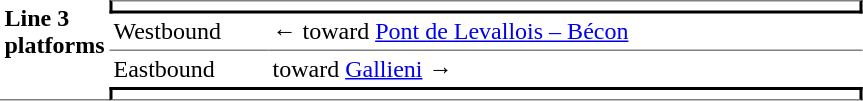<table border=0 cellspacing=0 cellpadding=3>
<tr>
<td style="border-bottom:solid 1px gray;" width=50 rowspan=10 valign=top><strong>Line 3 platforms</strong></td>
<td style="border-top:solid 1px gray;border-right:solid 2px black;border-left:solid 2px black;border-bottom:solid 2px black;text-align:center;" colspan=2></td>
</tr>
<tr>
<td style="border-bottom:solid 1px gray;" width=100>Westbound</td>
<td style="border-bottom:solid 1px gray;" width=390>←   toward <a href='#'>Pont de Levallois – Bécon</a> </td>
</tr>
<tr>
<td>Eastbound</td>
<td>   toward <a href='#'>Gallieni</a>  →</td>
</tr>
<tr>
<td style="border-top:solid 2px black;border-right:solid 2px black;border-left:solid 2px black;border-bottom:solid 1px gray;text-align:center;" colspan=2></td>
</tr>
</table>
